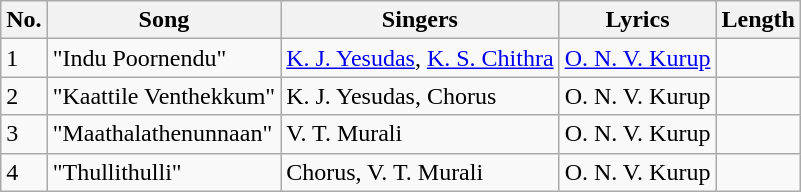<table class="wikitable">
<tr>
<th>No.</th>
<th>Song</th>
<th>Singers</th>
<th>Lyrics</th>
<th>Length</th>
</tr>
<tr>
<td>1</td>
<td>"Indu Poornendu"</td>
<td><a href='#'>K. J. Yesudas</a>, <a href='#'>K. S. Chithra</a></td>
<td><a href='#'>O. N. V. Kurup</a></td>
<td></td>
</tr>
<tr>
<td>2</td>
<td>"Kaattile Venthekkum"</td>
<td>K. J. Yesudas, Chorus</td>
<td>O. N. V. Kurup</td>
<td></td>
</tr>
<tr>
<td>3</td>
<td>"Maathalathenunnaan"</td>
<td>V. T. Murali</td>
<td>O. N. V. Kurup</td>
<td></td>
</tr>
<tr>
<td>4</td>
<td>"Thullithulli"</td>
<td>Chorus, V. T. Murali</td>
<td>O. N. V. Kurup</td>
<td></td>
</tr>
</table>
